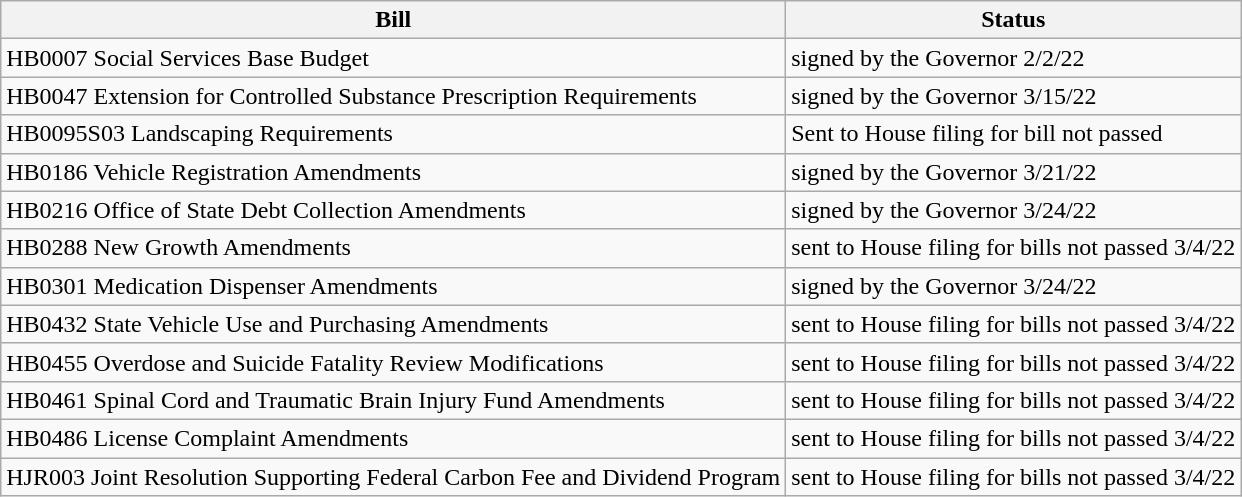<table class="wikitable">
<tr>
<th>Bill</th>
<th>Status</th>
</tr>
<tr>
<td>HB0007 Social Services Base Budget</td>
<td>signed by the Governor 2/2/22</td>
</tr>
<tr>
<td>HB0047 Extension for Controlled Substance Prescription Requirements</td>
<td>signed by the Governor 3/15/22</td>
</tr>
<tr>
<td>HB0095S03	Landscaping Requirements</td>
<td>Sent to House filing for bill not passed</td>
</tr>
<tr>
<td>HB0186 Vehicle Registration Amendments</td>
<td>signed by the Governor 3/21/22</td>
</tr>
<tr>
<td>HB0216 Office of State Debt Collection Amendments</td>
<td>signed by the Governor 3/24/22</td>
</tr>
<tr>
<td>HB0288 New Growth Amendments</td>
<td>sent to House filing for bills not passed 3/4/22</td>
</tr>
<tr>
<td>HB0301 Medication Dispenser Amendments</td>
<td>signed by the Governor 3/24/22</td>
</tr>
<tr>
<td>HB0432 State Vehicle Use and Purchasing Amendments</td>
<td>sent to House filing for bills not passed 3/4/22</td>
</tr>
<tr>
<td>HB0455 Overdose and Suicide Fatality Review Modifications</td>
<td>sent to House filing for bills not passed 3/4/22</td>
</tr>
<tr>
<td>HB0461 Spinal Cord and Traumatic Brain Injury Fund Amendments</td>
<td>sent to House filing for bills not passed 3/4/22</td>
</tr>
<tr>
<td>HB0486 License Complaint Amendments</td>
<td>sent to House filing for bills not passed 3/4/22</td>
</tr>
<tr>
<td>HJR003 Joint Resolution Supporting Federal Carbon Fee and Dividend Program</td>
<td>sent to House filing for bills not passed 3/4/22</td>
</tr>
</table>
